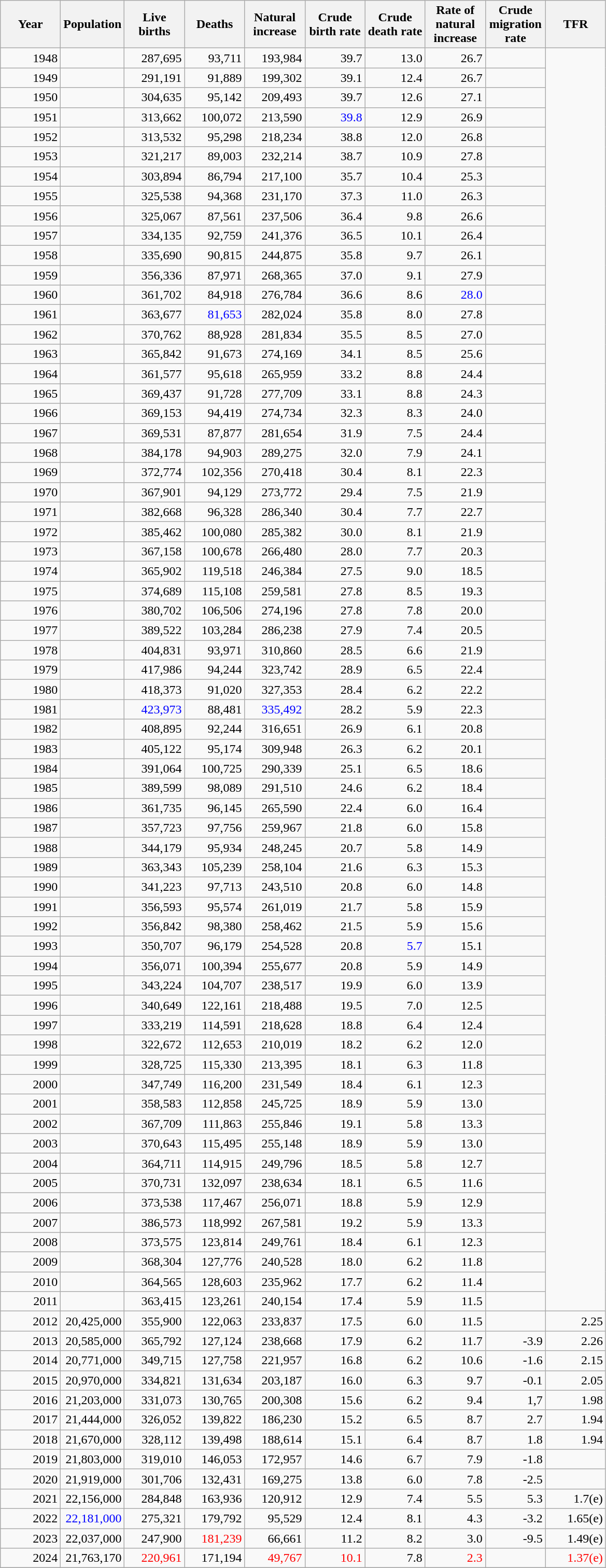<table class="wikitable sortable" style="text-align:right">
<tr>
<th width="70">Year</th>
<th width="70">Population</th>
<th width="70">Live births</th>
<th width="70">Deaths</th>
<th width="70">Natural increase</th>
<th width="70">Crude birth rate</th>
<th width="70">Crude death rate</th>
<th width="70">Rate of natural increase</th>
<th width="70">Crude migration rate</th>
<th width="70">TFR</th>
</tr>
<tr>
<td align="right">1948</td>
<td align="right"></td>
<td align="right">287,695</td>
<td align="right">93,711</td>
<td align="right">193,984</td>
<td align="right">39.7</td>
<td align="right">13.0</td>
<td align="right">26.7</td>
<td align="right"></td>
</tr>
<tr>
<td align="right">1949</td>
<td align="right"></td>
<td align="right">291,191</td>
<td align="right">91,889</td>
<td align="right">199,302</td>
<td align="right">39.1</td>
<td align="right">12.4</td>
<td align="right">26.7</td>
<td align="right"></td>
</tr>
<tr>
<td align="right">1950</td>
<td align="right"></td>
<td align="right">304,635</td>
<td align="right">95,142</td>
<td align="right">209,493</td>
<td align="right">39.7</td>
<td align="right">12.6</td>
<td align="right">27.1</td>
<td align="right"></td>
</tr>
<tr>
<td align="right">1951</td>
<td align="right"></td>
<td align="right">313,662</td>
<td align="right">100,072</td>
<td align="right">213,590</td>
<td style="color:blue;">39.8</td>
<td align="right">12.9</td>
<td align="right">26.9</td>
<td align="right"></td>
</tr>
<tr>
<td align="right">1952</td>
<td align="right"></td>
<td align="right">313,532</td>
<td align="right">95,298</td>
<td align="right">218,234</td>
<td align="right">38.8</td>
<td align="right">12.0</td>
<td align="right">26.8</td>
<td align="right"></td>
</tr>
<tr>
<td align="right">1953</td>
<td align="right"></td>
<td align="right">321,217</td>
<td align="right">89,003</td>
<td align="right">232,214</td>
<td align="right">38.7</td>
<td align="right">10.9</td>
<td align="right">27.8</td>
<td align="right"></td>
</tr>
<tr>
<td align="right">1954</td>
<td align="right"></td>
<td align="right">303,894</td>
<td align="right">86,794</td>
<td align="right">217,100</td>
<td align="right">35.7</td>
<td align="right">10.4</td>
<td align="right">25.3</td>
<td align="right"></td>
</tr>
<tr>
<td align="right">1955</td>
<td align="right"></td>
<td align="right">325,538</td>
<td align="right">94,368</td>
<td align="right">231,170</td>
<td align="right">37.3</td>
<td align="right">11.0</td>
<td align="right">26.3</td>
<td align="right"></td>
</tr>
<tr>
<td align="right">1956</td>
<td align="right"></td>
<td align="right">325,067</td>
<td align="right">87,561</td>
<td align="right">237,506</td>
<td align="right">36.4</td>
<td align="right">9.8</td>
<td align="right">26.6</td>
<td align="right"></td>
</tr>
<tr>
<td align="right">1957</td>
<td align="right"></td>
<td align="right">334,135</td>
<td align="right">92,759</td>
<td align="right">241,376</td>
<td align="right">36.5</td>
<td align="right">10.1</td>
<td align="right">26.4</td>
<td align="right"></td>
</tr>
<tr>
<td align="right">1958</td>
<td align="right"></td>
<td align="right">335,690</td>
<td align="right">90,815</td>
<td align="right">244,875</td>
<td align="right">35.8</td>
<td align="right">9.7</td>
<td align="right">26.1</td>
<td align="right"></td>
</tr>
<tr>
<td align="right">1959</td>
<td align="right"></td>
<td align="right">356,336</td>
<td align="right">87,971</td>
<td align="right">268,365</td>
<td align="right">37.0</td>
<td align="right">9.1</td>
<td align="right">27.9</td>
<td align="right"></td>
</tr>
<tr>
<td align="right">1960</td>
<td align="right"></td>
<td align="right">361,702</td>
<td align="right">84,918</td>
<td align="right">276,784</td>
<td align="right">36.6</td>
<td align="right">8.6</td>
<td style="color:blue;">28.0</td>
<td align="right"></td>
</tr>
<tr>
<td align="right">1961</td>
<td align="right"></td>
<td align="right">363,677</td>
<td style="color:blue;">81,653</td>
<td align="right">282,024</td>
<td align="right">35.8</td>
<td align="right">8.0</td>
<td align="right">27.8</td>
<td align="right"></td>
</tr>
<tr>
<td align="right">1962</td>
<td align="right"></td>
<td align="right">370,762</td>
<td align="right">88,928</td>
<td align="right">281,834</td>
<td align="right">35.5</td>
<td align="right">8.5</td>
<td align="right">27.0</td>
<td align="right"></td>
</tr>
<tr>
<td align="right">1963</td>
<td align="right"></td>
<td align="right">365,842</td>
<td align="right">91,673</td>
<td align="right">274,169</td>
<td align="right">34.1</td>
<td align="right">8.5</td>
<td align="right">25.6</td>
<td align="right"></td>
</tr>
<tr>
<td align="right">1964</td>
<td align="right"></td>
<td align="right">361,577</td>
<td align="right">95,618</td>
<td align="right">265,959</td>
<td align="right">33.2</td>
<td align="right">8.8</td>
<td align="right">24.4</td>
<td align="right"></td>
</tr>
<tr>
<td align="right">1965</td>
<td align="right"></td>
<td align="right">369,437</td>
<td align="right">91,728</td>
<td align="right">277,709</td>
<td align="right">33.1</td>
<td align="right">8.8</td>
<td align="right">24.3</td>
<td align="right"></td>
</tr>
<tr>
<td align="right">1966</td>
<td align="right"></td>
<td align="right">369,153</td>
<td align="right">94,419</td>
<td align="right">274,734</td>
<td align="right">32.3</td>
<td align="right">8.3</td>
<td align="right">24.0</td>
<td align="right"></td>
</tr>
<tr>
<td align="right">1967</td>
<td align="right"></td>
<td align="right">369,531</td>
<td align="right">87,877</td>
<td align="right">281,654</td>
<td align="right">31.9</td>
<td align="right">7.5</td>
<td align="right">24.4</td>
<td align="right"></td>
</tr>
<tr>
<td align="right">1968</td>
<td align="right"></td>
<td align="right">384,178</td>
<td align="right">94,903</td>
<td align="right">289,275</td>
<td align="right">32.0</td>
<td align="right">7.9</td>
<td align="right">24.1</td>
<td align="right"></td>
</tr>
<tr>
<td align="right">1969</td>
<td align="right"></td>
<td align="right">372,774</td>
<td align="right">102,356</td>
<td align="right">270,418</td>
<td align="right">30.4</td>
<td align="right">8.1</td>
<td align="right">22.3</td>
<td align="right"></td>
</tr>
<tr>
<td align="right">1970</td>
<td align="right"></td>
<td align="right">367,901</td>
<td align="right">94,129</td>
<td align="right">273,772</td>
<td align="right">29.4</td>
<td align="right">7.5</td>
<td align="right">21.9</td>
<td align="right"></td>
</tr>
<tr>
<td align="right">1971</td>
<td align="right"></td>
<td align="right">382,668</td>
<td align="right">96,328</td>
<td align="right">286,340</td>
<td align="right">30.4</td>
<td align="right">7.7</td>
<td align="right">22.7</td>
<td align="right"></td>
</tr>
<tr>
<td align="right">1972</td>
<td align="right"></td>
<td align="right">385,462</td>
<td align="right">100,080</td>
<td align="right">285,382</td>
<td align="right">30.0</td>
<td align="right">8.1</td>
<td align="right">21.9</td>
<td align="right"></td>
</tr>
<tr>
<td align="right">1973</td>
<td align="right"></td>
<td align="right">367,158</td>
<td align="right">100,678</td>
<td align="right">266,480</td>
<td align="right">28.0</td>
<td align="right">7.7</td>
<td align="right">20.3</td>
<td align="right"></td>
</tr>
<tr>
<td align="right">1974</td>
<td align="right"></td>
<td align="right">365,902</td>
<td align="right">119,518</td>
<td align="right">246,384</td>
<td align="right">27.5</td>
<td align="right">9.0</td>
<td align="right">18.5</td>
<td align="right"></td>
</tr>
<tr>
<td align="right">1975</td>
<td align="right"></td>
<td align="right">374,689</td>
<td align="right">115,108</td>
<td align="right">259,581</td>
<td align="right">27.8</td>
<td align="right">8.5</td>
<td align="right">19.3</td>
<td align="right"></td>
</tr>
<tr>
<td align="right">1976</td>
<td align="right"></td>
<td align="right">380,702</td>
<td align="right">106,506</td>
<td align="right">274,196</td>
<td align="right">27.8</td>
<td align="right">7.8</td>
<td align="right">20.0</td>
<td align="right"></td>
</tr>
<tr>
<td align="right">1977</td>
<td align="right"></td>
<td align="right">389,522</td>
<td align="right">103,284</td>
<td align="right">286,238</td>
<td align="right">27.9</td>
<td align="right">7.4</td>
<td align="right">20.5</td>
<td align="right"></td>
</tr>
<tr>
<td align="right">1978</td>
<td align="right"></td>
<td align="right">404,831</td>
<td align="right">93,971</td>
<td align="right">310,860</td>
<td align="right">28.5</td>
<td align="right">6.6</td>
<td align="right">21.9</td>
<td align="right"></td>
</tr>
<tr>
<td align="right">1979</td>
<td align="right"></td>
<td align="right">417,986</td>
<td align="right">94,244</td>
<td align="right">323,742</td>
<td align="right">28.9</td>
<td align="right">6.5</td>
<td align="right">22.4</td>
<td align="right"></td>
</tr>
<tr>
<td align="right">1980</td>
<td align="right"></td>
<td align="right">418,373</td>
<td align="right">91,020</td>
<td align="right">327,353</td>
<td align="right">28.4</td>
<td align="right">6.2</td>
<td align="right">22.2</td>
<td align="right"></td>
</tr>
<tr>
<td align="right">1981</td>
<td align="right"></td>
<td style="color:blue;">423,973</td>
<td align="right">88,481</td>
<td style="color:blue;">335,492</td>
<td align="right">28.2</td>
<td align="right">5.9</td>
<td align="right">22.3</td>
<td align="right"></td>
</tr>
<tr>
<td align="right">1982</td>
<td align="right"></td>
<td align="right">408,895</td>
<td align="right">92,244</td>
<td align="right">316,651</td>
<td align="right">26.9</td>
<td align="right">6.1</td>
<td align="right">20.8</td>
<td align="right"></td>
</tr>
<tr>
<td align="right">1983</td>
<td align="right"></td>
<td align="right">405,122</td>
<td align="right">95,174</td>
<td align="right">309,948</td>
<td align="right">26.3</td>
<td align="right">6.2</td>
<td align="right">20.1</td>
<td align="right"></td>
</tr>
<tr>
<td align="right">1984</td>
<td align="right"></td>
<td align="right">391,064</td>
<td align="right">100,725</td>
<td align="right">290,339</td>
<td align="right">25.1</td>
<td align="right">6.5</td>
<td align="right">18.6</td>
<td align="right"></td>
</tr>
<tr>
<td align="right">1985</td>
<td align="right"></td>
<td align="right">389,599</td>
<td align="right">98,089</td>
<td align="right">291,510</td>
<td align="right">24.6</td>
<td align="right">6.2</td>
<td align="right">18.4</td>
<td align="right"></td>
</tr>
<tr>
<td align="right">1986</td>
<td align="right"></td>
<td align="right">361,735</td>
<td align="right">96,145</td>
<td align="right">265,590</td>
<td align="right">22.4</td>
<td align="right">6.0</td>
<td align="right">16.4</td>
<td align="right"></td>
</tr>
<tr>
<td align="right">1987</td>
<td align="right"></td>
<td align="right">357,723</td>
<td align="right">97,756</td>
<td align="right">259,967</td>
<td align="right">21.8</td>
<td align="right">6.0</td>
<td align="right">15.8</td>
<td align="right"></td>
</tr>
<tr>
<td align="right">1988</td>
<td align="right"></td>
<td align="right">344,179</td>
<td align="right">95,934</td>
<td align="right">248,245</td>
<td align="right">20.7</td>
<td align="right">5.8</td>
<td align="right">14.9</td>
<td align="right"></td>
</tr>
<tr>
<td align="right">1989</td>
<td align="right"></td>
<td align="right">363,343</td>
<td align="right">105,239</td>
<td align="right">258,104</td>
<td align="right">21.6</td>
<td align="right">6.3</td>
<td align="right">15.3</td>
<td align="right"></td>
</tr>
<tr>
<td align="right">1990</td>
<td align="right"></td>
<td align="right">341,223</td>
<td align="right">97,713</td>
<td align="right">243,510</td>
<td align="right">20.8</td>
<td align="right">6.0</td>
<td align="right">14.8</td>
<td align="right"></td>
</tr>
<tr>
<td align="right">1991</td>
<td align="right"></td>
<td align="right">356,593</td>
<td align="right">95,574</td>
<td align="right">261,019</td>
<td align="right">21.7</td>
<td align="right">5.8</td>
<td align="right">15.9</td>
<td align="right"></td>
</tr>
<tr>
<td align="right">1992</td>
<td align="right"></td>
<td align="right">356,842</td>
<td align="right">98,380</td>
<td align="right">258,462</td>
<td align="right">21.5</td>
<td align="right">5.9</td>
<td align="right">15.6</td>
<td align="right"></td>
</tr>
<tr>
<td align="right">1993</td>
<td align="right"></td>
<td align="right">350,707</td>
<td align="right">96,179</td>
<td align="right">254,528</td>
<td align="right">20.8</td>
<td style="color:blue;">5.7</td>
<td align="right">15.1</td>
<td align="right"></td>
</tr>
<tr>
<td align="right">1994</td>
<td align="right"></td>
<td align="right">356,071</td>
<td align="right">100,394</td>
<td align="right">255,677</td>
<td align="right">20.8</td>
<td align="right">5.9</td>
<td align="right">14.9</td>
<td align="right"></td>
</tr>
<tr>
<td align="right">1995</td>
<td align="right"></td>
<td align="right">343,224</td>
<td align="right">104,707</td>
<td align="right">238,517</td>
<td align="right">19.9</td>
<td align="right">6.0</td>
<td align="right">13.9</td>
<td align="right"></td>
</tr>
<tr>
<td align="right">1996</td>
<td align="right"></td>
<td align="right">340,649</td>
<td align="right">122,161</td>
<td align="right">218,488</td>
<td align="right">19.5</td>
<td align="right">7.0</td>
<td align="right">12.5</td>
<td align="right"></td>
</tr>
<tr>
<td align="right">1997</td>
<td align="right"></td>
<td align="right">333,219</td>
<td align="right">114,591</td>
<td align="right">218,628</td>
<td align="right">18.8</td>
<td align="right">6.4</td>
<td align="right">12.4</td>
<td align="right"></td>
</tr>
<tr>
<td align="right">1998</td>
<td align="right"></td>
<td align="right">322,672</td>
<td align="right">112,653</td>
<td align="right">210,019</td>
<td align="right">18.2</td>
<td align="right">6.2</td>
<td align="right">12.0</td>
<td align="right"></td>
</tr>
<tr>
<td align="right">1999</td>
<td align="right"></td>
<td align="right">328,725</td>
<td align="right">115,330</td>
<td align="right">213,395</td>
<td align="right">18.1</td>
<td align="right">6.3</td>
<td align="right">11.8</td>
<td align="right"></td>
</tr>
<tr>
<td align="right">2000</td>
<td align="right"></td>
<td align="right">347,749</td>
<td align="right">116,200</td>
<td align="right">231,549</td>
<td align="right">18.4</td>
<td align="right">6.1</td>
<td align="right">12.3</td>
<td align="right"></td>
</tr>
<tr>
<td align="right">2001</td>
<td align="right"></td>
<td align="right">358,583</td>
<td align="right">112,858</td>
<td align="right">245,725</td>
<td align="right">18.9</td>
<td align="right">5.9</td>
<td align="right">13.0</td>
<td align="right"></td>
</tr>
<tr>
<td align="right">2002</td>
<td align="right"></td>
<td align="right">367,709</td>
<td align="right">111,863</td>
<td align="right">255,846</td>
<td align="right">19.1</td>
<td align="right">5.8</td>
<td align="right">13.3</td>
<td align="right"></td>
</tr>
<tr>
<td align="right">2003</td>
<td align="right"></td>
<td align="right">370,643</td>
<td align="right">115,495</td>
<td align="right">255,148</td>
<td align="right">18.9</td>
<td align="right">5.9</td>
<td align="right">13.0</td>
<td align="right"></td>
</tr>
<tr>
<td align="right">2004</td>
<td align="right"></td>
<td align="right">364,711</td>
<td align="right">114,915</td>
<td align="right">249,796</td>
<td align="right">18.5</td>
<td align="right">5.8</td>
<td align="right">12.7</td>
<td align="right"></td>
</tr>
<tr>
<td align="right">2005</td>
<td align="right"></td>
<td align="right">370,731</td>
<td align="right">132,097</td>
<td align="right">238,634</td>
<td align="right">18.1</td>
<td align="right">6.5</td>
<td align="right">11.6</td>
<td align="right"></td>
</tr>
<tr>
<td align="right">2006</td>
<td align="right"></td>
<td align="right">373,538</td>
<td align="right">117,467</td>
<td align="right">256,071</td>
<td align="right">18.8</td>
<td align="right">5.9</td>
<td align="right">12.9</td>
<td align="right"></td>
</tr>
<tr>
<td align="right">2007</td>
<td align="right"></td>
<td align="right">386,573</td>
<td align="right">118,992</td>
<td align="right">267,581</td>
<td align="right">19.2</td>
<td align="right">5.9</td>
<td align="right">13.3</td>
<td align="right"></td>
</tr>
<tr>
<td align="right">2008</td>
<td align="right"></td>
<td align="right">373,575</td>
<td align="right">123,814</td>
<td align="right">249,761</td>
<td align="right">18.4</td>
<td align="right">6.1</td>
<td align="right">12.3</td>
<td align="right"></td>
</tr>
<tr>
<td align="right">2009</td>
<td align="right"></td>
<td align="right">368,304</td>
<td align="right">127,776</td>
<td align="right">240,528</td>
<td align="right">18.0</td>
<td align="right">6.2</td>
<td align="right">11.8</td>
<td align="right"></td>
</tr>
<tr>
<td align="right">2010</td>
<td align="right"></td>
<td align="right">364,565</td>
<td align="right">128,603</td>
<td align="right">235,962</td>
<td align="right">17.7</td>
<td align="right">6.2</td>
<td align="right">11.4</td>
<td align="right"></td>
</tr>
<tr>
<td align="right">2011</td>
<td align="right"></td>
<td align="right">363,415</td>
<td align="right">123,261</td>
<td align="right">240,154</td>
<td align="right">17.4</td>
<td align="right">5.9</td>
<td align="right">11.5</td>
<td align="right"></td>
</tr>
<tr>
<td align="right">2012</td>
<td align="right">20,425,000</td>
<td align="right">355,900</td>
<td align="right">122,063</td>
<td align="right">233,837</td>
<td align="right">17.5</td>
<td align="right">6.0</td>
<td align="right">11.5</td>
<td></td>
<td align="right">2.25</td>
</tr>
<tr>
<td align="right">2013</td>
<td align="right">20,585,000</td>
<td align="right">365,792</td>
<td align="right">127,124</td>
<td align="right">238,668</td>
<td align="right">17.9</td>
<td align="right">6.2</td>
<td align="right">11.7</td>
<td>-3.9</td>
<td align="right">2.26</td>
</tr>
<tr>
<td align="right">2014</td>
<td align="right">20,771,000</td>
<td align="right">349,715</td>
<td align="right">127,758</td>
<td align="right">221,957</td>
<td align="right">16.8</td>
<td align="right">6.2</td>
<td align="right">10.6</td>
<td>-1.6</td>
<td align="right">2.15</td>
</tr>
<tr>
<td align="right">2015</td>
<td align="right">20,970,000</td>
<td align="right">334,821</td>
<td align="right">131,634</td>
<td align="right">203,187</td>
<td align="right">16.0</td>
<td align="right">6.3</td>
<td align="right">9.7</td>
<td>-0.1</td>
<td align="right">2.05</td>
</tr>
<tr>
<td align="right">2016</td>
<td align="right">21,203,000</td>
<td align="right">331,073</td>
<td align="right">130,765</td>
<td align="right">200,308</td>
<td align="right">15.6</td>
<td align="right">6.2</td>
<td align="right">9.4</td>
<td>1,7</td>
<td align="right">1.98</td>
</tr>
<tr>
<td align="right">2017</td>
<td align="right">21,444,000</td>
<td align="right">326,052</td>
<td align="right">139,822</td>
<td align="right">186,230</td>
<td align="right">15.2</td>
<td align="right">6.5</td>
<td align="right">8.7</td>
<td>2.7</td>
<td align="right">1.94</td>
</tr>
<tr>
<td align="right">2018</td>
<td align="right">21,670,000</td>
<td align="right">328,112</td>
<td align="right">139,498</td>
<td align="right">188,614</td>
<td align="right">15.1</td>
<td align="right">6.4</td>
<td align="right">8.7</td>
<td>1.8</td>
<td align="right">1.94</td>
</tr>
<tr>
<td align="right">2019</td>
<td align="right">21,803,000</td>
<td align="right">319,010</td>
<td align="right">146,053</td>
<td align="right">172,957</td>
<td align="right">14.6</td>
<td align="right">6.7</td>
<td align="right">7.9</td>
<td>-1.8</td>
<td align="right"></td>
</tr>
<tr>
<td align="right">2020</td>
<td align="right">21,919,000</td>
<td align="right">301,706</td>
<td align="right">132,431</td>
<td align="right">169,275</td>
<td align="right">13.8</td>
<td align="right">6.0</td>
<td align="right">7.8</td>
<td>-2.5</td>
<td align="right"></td>
</tr>
<tr>
<td align="right">2021</td>
<td align="right">22,156,000</td>
<td align="right">284,848</td>
<td align="right">163,936</td>
<td align="right">120,912</td>
<td align="right">12.9</td>
<td align="right">7.4</td>
<td align="right">5.5</td>
<td>5.3</td>
<td align="right">1.7(e)</td>
</tr>
<tr>
<td align="right">2022</td>
<td align="right" style="color: blue">22,181,000</td>
<td align="right">275,321</td>
<td align="right">179,792</td>
<td align="right">95,529</td>
<td align="right">12.4</td>
<td align="right">8.1</td>
<td align="right">4.3</td>
<td>-3.2</td>
<td align="right">1.65(e)</td>
</tr>
<tr>
<td align="right">2023</td>
<td align="right">22,037,000</td>
<td align="right">247,900</td>
<td align="right" style="color: red">181,239</td>
<td align="right">66,661</td>
<td align="right">11.2</td>
<td align="right">8.2</td>
<td align="right">3.0</td>
<td>-9.5</td>
<td align="right">1.49(e)</td>
</tr>
<tr>
<td align="right">2024</td>
<td align="right">21,763,170</td>
<td align="right" style="color: red">220,961</td>
<td align="right">171,194</td>
<td align="right" style="color: red">49,767</td>
<td align="right" style="color: red">10.1</td>
<td align="right">7.8</td>
<td align="right" style="color: red">2.3</td>
<td></td>
<td align="right" style="color: red">1.37(e)</td>
</tr>
<tr>
</tr>
</table>
